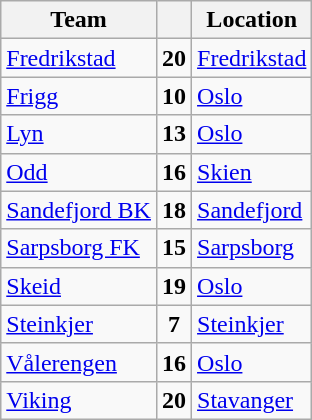<table class="wikitable sortable" border="1">
<tr>
<th>Team</th>
<th></th>
<th>Location</th>
</tr>
<tr>
<td><a href='#'>Fredrikstad</a></td>
<td align="center"><strong>20</strong></td>
<td><a href='#'>Fredrikstad</a></td>
</tr>
<tr>
<td><a href='#'>Frigg</a></td>
<td align="center"><strong>10</strong></td>
<td><a href='#'>Oslo</a></td>
</tr>
<tr>
<td><a href='#'>Lyn</a></td>
<td align="center"><strong>13</strong></td>
<td><a href='#'>Oslo</a></td>
</tr>
<tr>
<td><a href='#'>Odd</a></td>
<td align="center"><strong>16</strong></td>
<td><a href='#'>Skien</a></td>
</tr>
<tr>
<td><a href='#'>Sandefjord BK</a></td>
<td align="center"><strong>18</strong></td>
<td><a href='#'>Sandefjord</a></td>
</tr>
<tr>
<td><a href='#'>Sarpsborg FK</a></td>
<td align="center"><strong>15</strong></td>
<td><a href='#'>Sarpsborg</a></td>
</tr>
<tr>
<td><a href='#'>Skeid</a></td>
<td align="center"><strong>19</strong></td>
<td><a href='#'>Oslo</a></td>
</tr>
<tr>
<td><a href='#'>Steinkjer</a></td>
<td align="center"><strong>7</strong></td>
<td><a href='#'>Steinkjer</a></td>
</tr>
<tr>
<td><a href='#'>Vålerengen</a></td>
<td align="center"><strong>16</strong></td>
<td><a href='#'>Oslo</a></td>
</tr>
<tr>
<td><a href='#'>Viking</a></td>
<td align="center"><strong>20</strong></td>
<td><a href='#'>Stavanger</a></td>
</tr>
</table>
